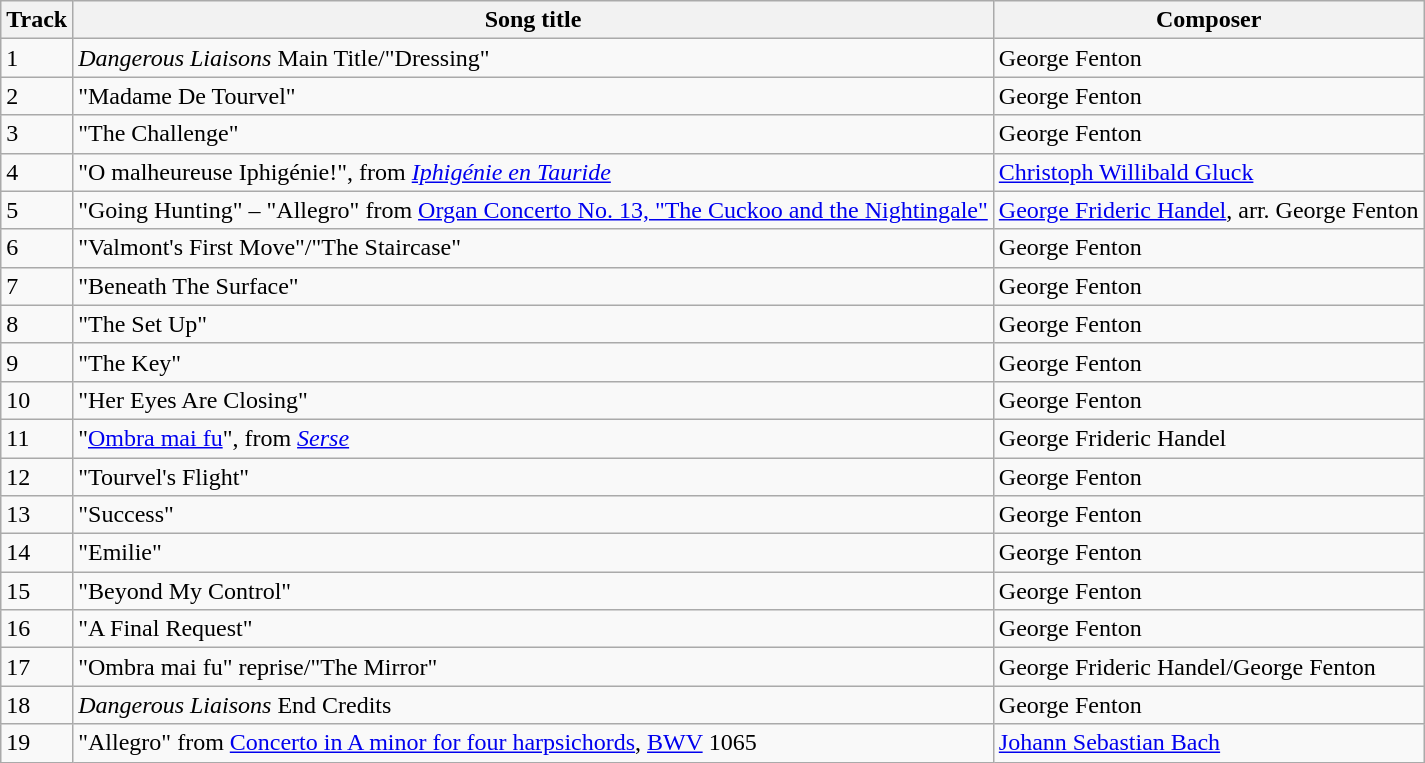<table class="wikitable sortable plainrowheaders">
<tr>
<th>Track</th>
<th>Song title</th>
<th>Composer</th>
</tr>
<tr>
<td>1</td>
<td><em>Dangerous Liaisons</em> Main Title/"Dressing"</td>
<td>George Fenton</td>
</tr>
<tr>
<td>2</td>
<td>"Madame De Tourvel"</td>
<td>George Fenton</td>
</tr>
<tr>
<td>3</td>
<td>"The Challenge"</td>
<td>George Fenton</td>
</tr>
<tr>
<td>4</td>
<td>"O malheureuse Iphigénie!", from <em><a href='#'>Iphigénie en Tauride</a></em></td>
<td><a href='#'>Christoph Willibald Gluck</a></td>
</tr>
<tr>
<td>5</td>
<td>"Going Hunting" – "Allegro" from <a href='#'>Organ Concerto No. 13, "The Cuckoo and the Nightingale"</a></td>
<td><a href='#'>George Frideric Handel</a>, arr. George Fenton</td>
</tr>
<tr>
<td>6</td>
<td>"Valmont's First Move"/"The Staircase"</td>
<td>George Fenton</td>
</tr>
<tr>
<td>7</td>
<td>"Beneath The Surface"</td>
<td>George Fenton</td>
</tr>
<tr>
<td>8</td>
<td>"The Set Up"</td>
<td>George Fenton</td>
</tr>
<tr>
<td>9</td>
<td>"The Key"</td>
<td>George Fenton</td>
</tr>
<tr>
<td>10</td>
<td>"Her Eyes Are Closing"</td>
<td>George Fenton</td>
</tr>
<tr>
<td>11</td>
<td>"<a href='#'>Ombra mai fu</a>", from <em><a href='#'>Serse</a></em></td>
<td>George Frideric Handel</td>
</tr>
<tr>
<td>12</td>
<td>"Tourvel's Flight"</td>
<td>George Fenton</td>
</tr>
<tr>
<td>13</td>
<td>"Success"</td>
<td>George Fenton</td>
</tr>
<tr>
<td>14</td>
<td>"Emilie"</td>
<td>George Fenton</td>
</tr>
<tr>
<td>15</td>
<td>"Beyond My Control"</td>
<td>George Fenton</td>
</tr>
<tr>
<td>16</td>
<td>"A Final Request"</td>
<td>George Fenton</td>
</tr>
<tr>
<td>17</td>
<td>"Ombra mai fu" reprise/"The Mirror"</td>
<td>George Frideric Handel/George Fenton</td>
</tr>
<tr>
<td>18</td>
<td><em>Dangerous Liaisons</em> End Credits</td>
<td>George Fenton</td>
</tr>
<tr>
<td>19</td>
<td>"Allegro" from <a href='#'>Concerto in A minor for four harpsichords</a>, <a href='#'>BWV</a> 1065</td>
<td><a href='#'>Johann Sebastian Bach</a></td>
</tr>
</table>
